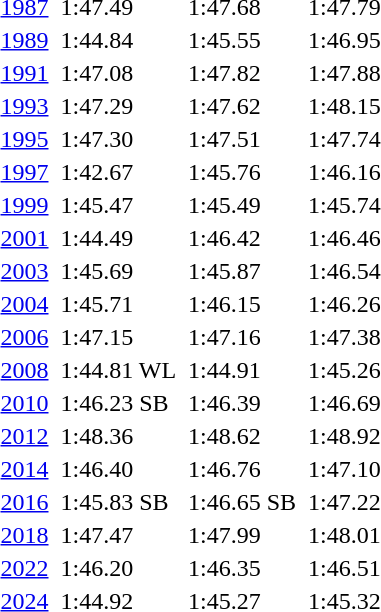<table>
<tr valign="top">
<td><a href='#'>1987</a><br></td>
<td></td>
<td>1:47.49 </td>
<td></td>
<td>1:47.68</td>
<td></td>
<td>1:47.79</td>
</tr>
<tr valign="top">
<td><a href='#'>1989</a><br></td>
<td></td>
<td>1:44.84 </td>
<td></td>
<td>1:45.55 </td>
<td></td>
<td>1:46.95 </td>
</tr>
<tr valign="top">
<td><a href='#'>1991</a><br></td>
<td></td>
<td>1:47.08</td>
<td></td>
<td>1:47.82</td>
<td></td>
<td>1:47.88 </td>
</tr>
<tr valign="top">
<td><a href='#'>1993</a><br></td>
<td></td>
<td>1:47.29</td>
<td></td>
<td>1:47.62</td>
<td></td>
<td>1:48.15</td>
</tr>
<tr valign="top">
<td><a href='#'>1995</a><br></td>
<td></td>
<td>1:47.30 </td>
<td></td>
<td>1:47.51</td>
<td></td>
<td>1:47.74</td>
</tr>
<tr valign="top">
<td><a href='#'>1997</a><br></td>
<td></td>
<td>1:42.67 </td>
<td></td>
<td>1:45.76 </td>
<td></td>
<td>1:46.16 </td>
</tr>
<tr valign="top">
<td><a href='#'>1999</a><br></td>
<td></td>
<td>1:45.47</td>
<td></td>
<td>1:45.49</td>
<td></td>
<td>1:45.74</td>
</tr>
<tr valign="top">
<td><a href='#'>2001</a><br></td>
<td></td>
<td>1:44.49</td>
<td></td>
<td>1:46.42</td>
<td></td>
<td>1:46.46</td>
</tr>
<tr valign="top">
<td><a href='#'>2003</a><br></td>
<td></td>
<td>1:45.69  </td>
<td></td>
<td>1:45.87</td>
<td></td>
<td>1:46.54</td>
</tr>
<tr valign="top">
<td><a href='#'>2004</a><br></td>
<td></td>
<td>1:45.71</td>
<td></td>
<td>1:46.15 </td>
<td></td>
<td>1:46.26</td>
</tr>
<tr valign="top">
<td><a href='#'>2006</a><br></td>
<td></td>
<td>1:47.15</td>
<td></td>
<td>1:47.16</td>
<td></td>
<td>1:47.38</td>
</tr>
<tr valign="top">
<td><a href='#'>2008</a><br></td>
<td></td>
<td>1:44.81 WL</td>
<td></td>
<td>1:44.91 </td>
<td></td>
<td>1:45.26 </td>
</tr>
<tr valign="top">
<td><a href='#'>2010</a><br></td>
<td></td>
<td>1:46.23 SB</td>
<td></td>
<td>1:46.39</td>
<td></td>
<td>1:46.69</td>
</tr>
<tr valign="top">
<td><a href='#'>2012</a><br></td>
<td></td>
<td>1:48.36</td>
<td></td>
<td>1:48.62</td>
<td></td>
<td>1:48.92</td>
</tr>
<tr valign="top">
<td><a href='#'>2014</a><br></td>
<td></td>
<td>1:46.40</td>
<td></td>
<td>1:46.76</td>
<td></td>
<td>1:47.10</td>
</tr>
<tr valign="top">
<td><a href='#'>2016</a><br></td>
<td></td>
<td>1:45.83 SB</td>
<td></td>
<td>1:46.65 SB</td>
<td></td>
<td>1:47.22</td>
</tr>
<tr valign="top">
<td><a href='#'>2018</a><br></td>
<td></td>
<td>1:47.47</td>
<td></td>
<td>1:47.99</td>
<td></td>
<td>1:48.01</td>
</tr>
<tr valign="top">
<td><a href='#'>2022</a><br></td>
<td></td>
<td>1:46.20</td>
<td></td>
<td>1:46.35</td>
<td></td>
<td>1:46.51</td>
</tr>
<tr valign="top">
<td><a href='#'>2024</a><br></td>
<td></td>
<td>1:44.92 </td>
<td></td>
<td>1:45.27 </td>
<td></td>
<td>1:45.32</td>
</tr>
</table>
